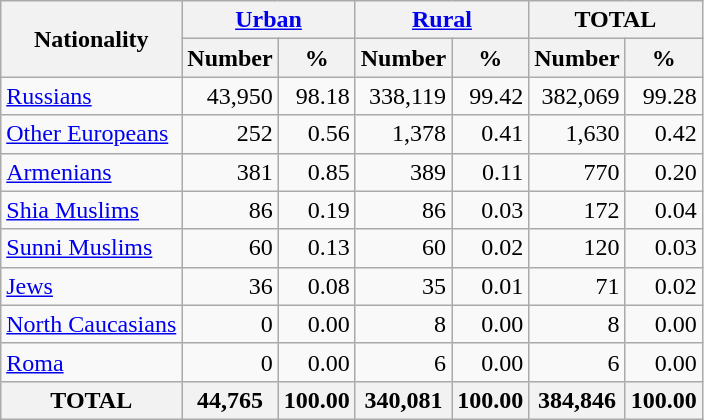<table class="wikitable sortable">
<tr>
<th rowspan="2">Nationality</th>
<th colspan="2"><a href='#'>Urban</a></th>
<th colspan="2"><a href='#'>Rural</a></th>
<th colspan="2">TOTAL</th>
</tr>
<tr>
<th>Number</th>
<th>%</th>
<th>Number</th>
<th>%</th>
<th>Number</th>
<th>%</th>
</tr>
<tr>
<td><a href='#'>Russians</a></td>
<td align="right">43,950</td>
<td align="right">98.18</td>
<td align="right">338,119</td>
<td align="right">99.42</td>
<td align="right">382,069</td>
<td align="right">99.28</td>
</tr>
<tr>
<td><a href='#'>Other Europeans</a></td>
<td align="right">252</td>
<td align="right">0.56</td>
<td align="right">1,378</td>
<td align="right">0.41</td>
<td align="right">1,630</td>
<td align="right">0.42</td>
</tr>
<tr>
<td><a href='#'>Armenians</a></td>
<td align="right">381</td>
<td align="right">0.85</td>
<td align="right">389</td>
<td align="right">0.11</td>
<td align="right">770</td>
<td align="right">0.20</td>
</tr>
<tr>
<td><a href='#'>Shia Muslims</a></td>
<td align="right">86</td>
<td align="right">0.19</td>
<td align="right">86</td>
<td align="right">0.03</td>
<td align="right">172</td>
<td align="right">0.04</td>
</tr>
<tr>
<td><a href='#'>Sunni Muslims</a></td>
<td align="right">60</td>
<td align="right">0.13</td>
<td align="right">60</td>
<td align="right">0.02</td>
<td align="right">120</td>
<td align="right">0.03</td>
</tr>
<tr>
<td><a href='#'>Jews</a></td>
<td align="right">36</td>
<td align="right">0.08</td>
<td align="right">35</td>
<td align="right">0.01</td>
<td align="right">71</td>
<td align="right">0.02</td>
</tr>
<tr>
<td><a href='#'>North Caucasians</a></td>
<td align="right">0</td>
<td align="right">0.00</td>
<td align="right">8</td>
<td align="right">0.00</td>
<td align="right">8</td>
<td align="right">0.00</td>
</tr>
<tr>
<td><a href='#'>Roma</a></td>
<td align="right">0</td>
<td align="right">0.00</td>
<td align="right">6</td>
<td align="right">0.00</td>
<td align="right">6</td>
<td align="right">0.00</td>
</tr>
<tr>
<th>TOTAL</th>
<th>44,765</th>
<th>100.00</th>
<th>340,081</th>
<th>100.00</th>
<th>384,846</th>
<th>100.00</th>
</tr>
</table>
